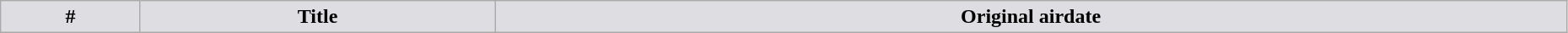<table class="wikitable plainrowheaders" style="width:98%;">
<tr>
<th style="background-color: #DEDDE2;">#</th>
<th ! style="background-color: #DEDDE2;">Title</th>
<th ! style="background-color: #DEDDE2;">Original airdate<br>




</th>
</tr>
</table>
